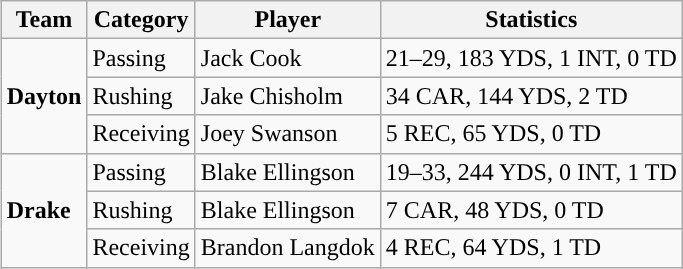<table class="wikitable" style="float: right;">
<tr>
<th>Team</th>
<th>Category</th>
<th>Player</th>
<th>Statistics</th>
</tr>
<tr>
<td rowspan=3><strong>Dayton</strong></td>
<td>Passing</td>
<td>Jack Cook</td>
<td>21–29, 183 YDS, 1 INT, 0 TD</td>
</tr>
<tr>
<td>Rushing</td>
<td>Jake Chisholm</td>
<td>34 CAR, 144 YDS, 2 TD</td>
</tr>
<tr>
<td>Receiving</td>
<td>Joey Swanson</td>
<td>5 REC, 65 YDS, 0 TD</td>
</tr>
<tr>
<td rowspan=3><strong>Drake</strong></td>
<td>Passing</td>
<td>Blake Ellingson</td>
<td>19–33, 244 YDS, 0 INT, 1 TD</td>
</tr>
<tr>
<td>Rushing</td>
<td>Blake Ellingson</td>
<td>7 CAR, 48 YDS, 0 TD</td>
</tr>
<tr>
<td>Receiving</td>
<td>Brandon Langdok</td>
<td>4 REC, 64 YDS, 1 TD</td>
</tr>
</table>
